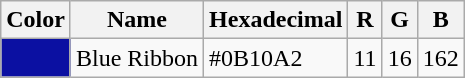<table class="wikitable">
<tr>
<th>Color</th>
<th>Name</th>
<th>Hexadecimal</th>
<th>R</th>
<th>G</th>
<th>B</th>
</tr>
<tr>
<td style="background: #0b10a2; color:#FFFFFF; border-top-width:0;"></td>
<td>Blue Ribbon</td>
<td>#0B10A2</td>
<td>11</td>
<td>16</td>
<td>162</td>
</tr>
</table>
